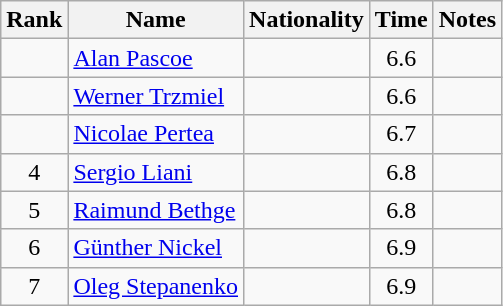<table class="wikitable sortable" style="text-align:center">
<tr>
<th>Rank</th>
<th>Name</th>
<th>Nationality</th>
<th>Time</th>
<th>Notes</th>
</tr>
<tr>
<td></td>
<td align="left"><a href='#'>Alan Pascoe</a></td>
<td align=left></td>
<td>6.6</td>
<td></td>
</tr>
<tr>
<td></td>
<td align="left"><a href='#'>Werner Trzmiel</a></td>
<td align=left></td>
<td>6.6</td>
<td></td>
</tr>
<tr>
<td></td>
<td align="left"><a href='#'>Nicolae Pertea</a></td>
<td align=left></td>
<td>6.7</td>
<td></td>
</tr>
<tr>
<td>4</td>
<td align="left"><a href='#'>Sergio Liani</a></td>
<td align=left></td>
<td>6.8</td>
<td></td>
</tr>
<tr>
<td>5</td>
<td align="left"><a href='#'>Raimund Bethge</a></td>
<td align=left></td>
<td>6.8</td>
<td></td>
</tr>
<tr>
<td>6</td>
<td align="left"><a href='#'>Günther Nickel</a></td>
<td align=left></td>
<td>6.9</td>
<td></td>
</tr>
<tr>
<td>7</td>
<td align="left"><a href='#'>Oleg Stepanenko</a></td>
<td align=left></td>
<td>6.9</td>
<td></td>
</tr>
</table>
